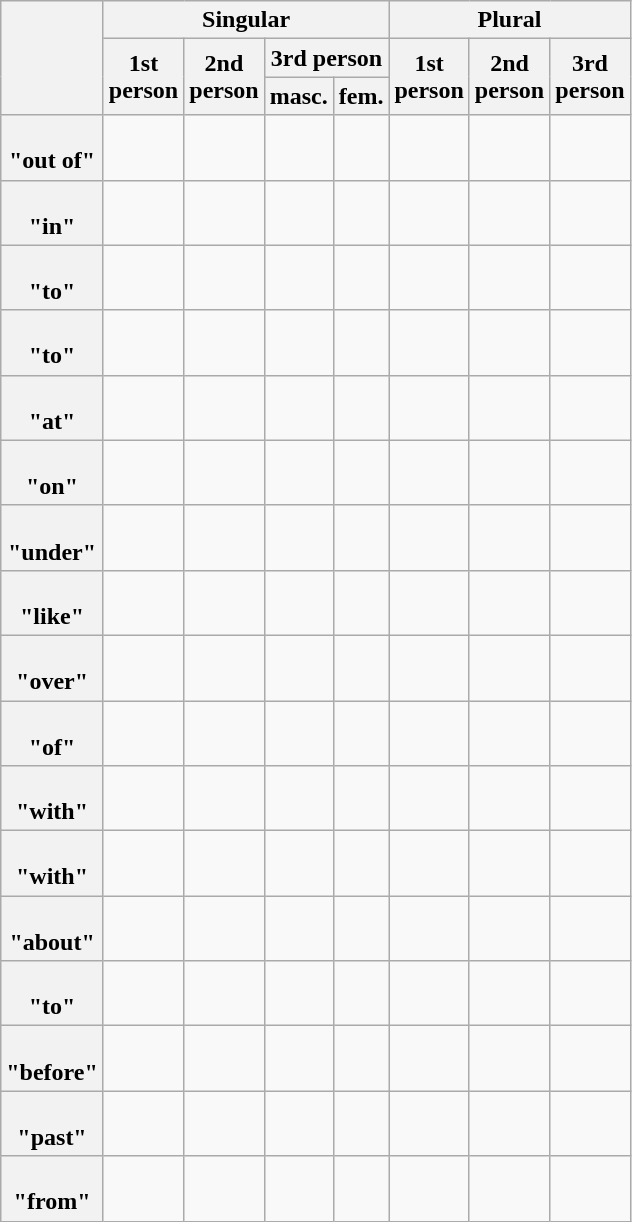<table class="wikitable">
<tr>
<th rowspan=3></th>
<th colspan=4>Singular</th>
<th colspan=3>Plural</th>
</tr>
<tr>
<th rowspan=2>1st<br>person</th>
<th rowspan=2>2nd<br>person</th>
<th colspan=2>3rd person</th>
<th rowspan=2>1st<br>person</th>
<th rowspan=2>2nd<br>person</th>
<th rowspan=2>3rd<br>person</th>
</tr>
<tr>
<th>masc.</th>
<th>fem.</th>
</tr>
<tr>
<th><br>"out of"</th>
<td></td>
<td></td>
<td></td>
<td></td>
<td></td>
<td></td>
<td></td>
</tr>
<tr>
<th><br>"in"</th>
<td></td>
<td></td>
<td></td>
<td></td>
<td></td>
<td></td>
<td></td>
</tr>
<tr>
<th><br>"to"</th>
<td></td>
<td></td>
<td></td>
<td></td>
<td></td>
<td></td>
<td></td>
</tr>
<tr>
<th><br>"to"</th>
<td></td>
<td></td>
<td></td>
<td></td>
<td></td>
<td></td>
<td></td>
</tr>
<tr>
<th><br>"at"</th>
<td></td>
<td></td>
<td></td>
<td></td>
<td></td>
<td></td>
<td></td>
</tr>
<tr>
<th><br>"on"</th>
<td></td>
<td></td>
<td></td>
<td></td>
<td></td>
<td></td>
<td></td>
</tr>
<tr>
<th><br>"under"</th>
<td></td>
<td></td>
<td></td>
<td></td>
<td></td>
<td></td>
<td></td>
</tr>
<tr>
<th><br>"like"</th>
<td></td>
<td></td>
<td></td>
<td></td>
<td></td>
<td></td>
<td></td>
</tr>
<tr>
<th><br>"over"</th>
<td></td>
<td></td>
<td></td>
<td></td>
<td></td>
<td></td>
<td></td>
</tr>
<tr>
<th><br>"of"</th>
<td></td>
<td></td>
<td></td>
<td></td>
<td></td>
<td></td>
<td></td>
</tr>
<tr>
<th><br>"with"</th>
<td></td>
<td></td>
<td></td>
<td></td>
<td></td>
<td></td>
<td></td>
</tr>
<tr>
<th><br>"with"</th>
<td></td>
<td></td>
<td></td>
<td></td>
<td></td>
<td></td>
<td></td>
</tr>
<tr>
<th><br>"about"</th>
<td></td>
<td></td>
<td></td>
<td></td>
<td></td>
<td></td>
<td></td>
</tr>
<tr>
<th><br>"to"</th>
<td></td>
<td></td>
<td></td>
<td></td>
<td></td>
<td></td>
<td></td>
</tr>
<tr>
<th><br>"before"</th>
<td></td>
<td></td>
<td></td>
<td></td>
<td></td>
<td></td>
<td></td>
</tr>
<tr>
<th><br>"past"</th>
<td></td>
<td></td>
<td></td>
<td></td>
<td></td>
<td></td>
<td></td>
</tr>
<tr>
<th><br>"from"</th>
<td></td>
<td></td>
<td></td>
<td></td>
<td></td>
<td></td>
<td></td>
</tr>
</table>
